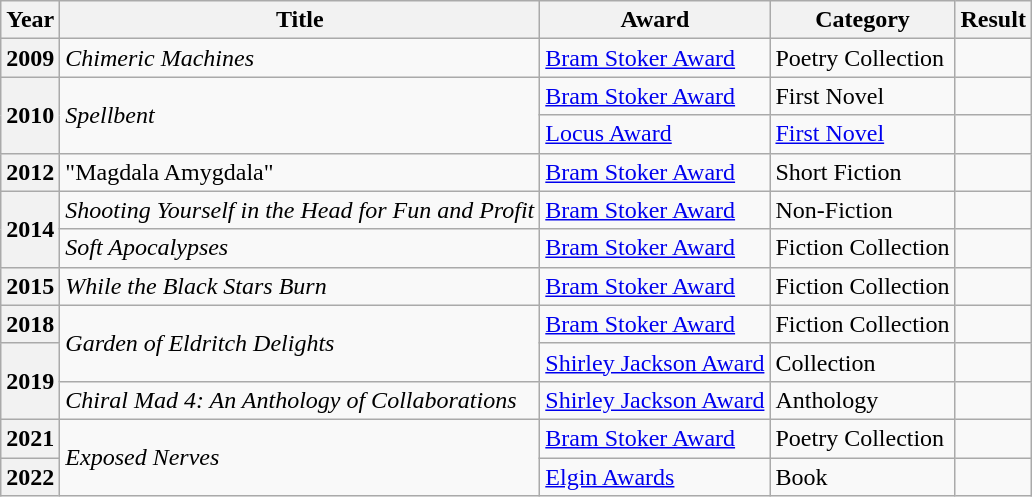<table class="wikitable">
<tr>
<th>Year</th>
<th>Title</th>
<th>Award</th>
<th>Category</th>
<th>Result</th>
</tr>
<tr>
<th>2009</th>
<td><em>Chimeric Machines</em></td>
<td><a href='#'>Bram Stoker Award</a></td>
<td>Poetry Collection</td>
<td></td>
</tr>
<tr>
<th rowspan="2">2010</th>
<td rowspan="2"><em>Spellbent</em></td>
<td><a href='#'>Bram Stoker Award</a></td>
<td>First Novel</td>
<td></td>
</tr>
<tr>
<td><a href='#'>Locus Award</a></td>
<td><a href='#'>First Novel</a></td>
<td></td>
</tr>
<tr>
<th>2012</th>
<td>"Magdala Amygdala"</td>
<td><a href='#'>Bram Stoker Award</a></td>
<td>Short Fiction</td>
<td></td>
</tr>
<tr>
<th rowspan="2">2014</th>
<td><em>Shooting Yourself in the Head for Fun and Profit</em></td>
<td><a href='#'>Bram Stoker Award</a></td>
<td>Non-Fiction</td>
<td></td>
</tr>
<tr>
<td><em>Soft Apocalypses</em></td>
<td><a href='#'>Bram Stoker Award</a></td>
<td>Fiction Collection</td>
<td></td>
</tr>
<tr>
<th>2015</th>
<td><em>While the Black Stars Burn</em></td>
<td><a href='#'>Bram Stoker Award</a></td>
<td>Fiction Collection</td>
<td></td>
</tr>
<tr>
<th>2018</th>
<td rowspan="2"><em>Garden of Eldritch Delights</em></td>
<td><a href='#'>Bram Stoker Award</a></td>
<td>Fiction Collection</td>
<td></td>
</tr>
<tr>
<th rowspan="2">2019</th>
<td><a href='#'>Shirley Jackson Award</a></td>
<td>Collection</td>
<td></td>
</tr>
<tr>
<td><em>Chiral Mad 4: An Anthology of Collaborations</em></td>
<td><a href='#'>Shirley Jackson Award</a></td>
<td>Anthology</td>
<td></td>
</tr>
<tr>
<th>2021</th>
<td rowspan="2"><em>Exposed Nerves</em></td>
<td><a href='#'>Bram Stoker Award</a></td>
<td>Poetry Collection</td>
<td></td>
</tr>
<tr>
<th>2022</th>
<td><a href='#'>Elgin Awards</a></td>
<td>Book</td>
<td></td>
</tr>
</table>
